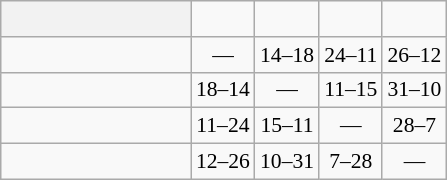<table class="wikitable" style="text-align:center; font-size:90%;">
<tr>
<th width=120> </th>
<td><strong></strong></td>
<td><strong></strong></td>
<td><strong></strong></td>
<td><strong></strong></td>
</tr>
<tr>
<td style="text-align:left;"></td>
<td>—</td>
<td>14–18</td>
<td>24–11</td>
<td>26–12</td>
</tr>
<tr>
<td style="text-align:left;"></td>
<td>18–14</td>
<td>—</td>
<td>11–15</td>
<td>31–10</td>
</tr>
<tr>
<td style="text-align:left;"></td>
<td>11–24</td>
<td>15–11</td>
<td>—</td>
<td>28–7</td>
</tr>
<tr>
<td style="text-align:left;"></td>
<td>12–26</td>
<td>10–31</td>
<td>7–28</td>
<td>—</td>
</tr>
</table>
